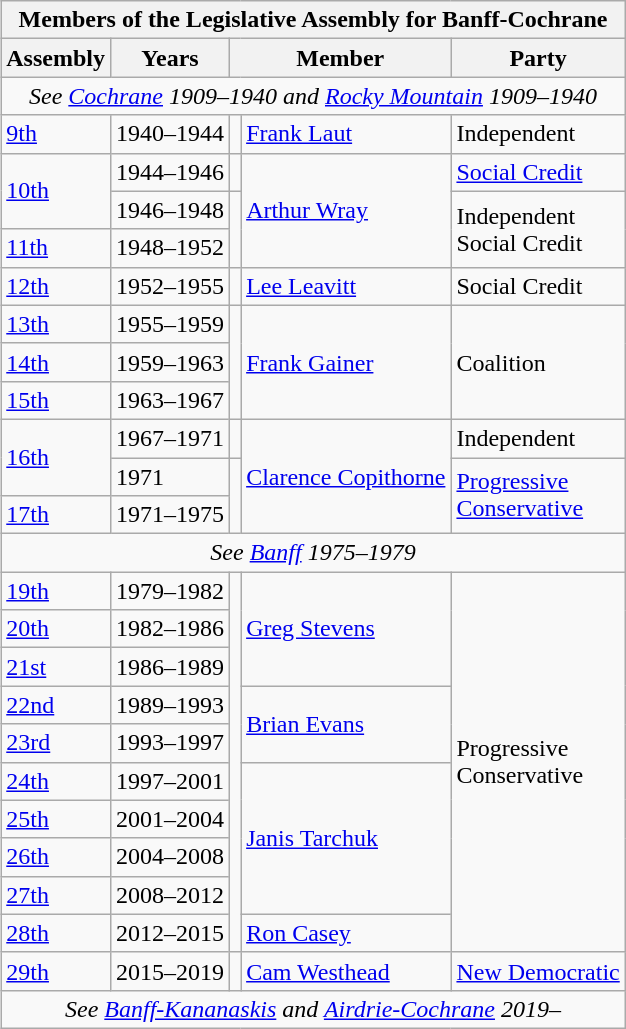<table class="wikitable collapsible" align=right>
<tr>
<th colspan=5>Members of the Legislative Assembly for Banff-Cochrane</th>
</tr>
<tr>
<th>Assembly</th>
<th>Years</th>
<th colspan=2>Member</th>
<th>Party</th>
</tr>
<tr>
<td colspan=5 align="center"><em>See <a href='#'>Cochrane</a> 1909–1940 and <a href='#'>Rocky Mountain</a> 1909–1940</em></td>
</tr>
<tr>
<td><a href='#'>9th</a></td>
<td>1940–1944</td>
<td></td>
<td><a href='#'>Frank Laut</a></td>
<td>Independent</td>
</tr>
<tr>
<td rowspan=2><a href='#'>10th</a></td>
<td>1944–1946</td>
<td></td>
<td rowspan=3><a href='#'>Arthur Wray</a></td>
<td><a href='#'>Social Credit</a></td>
</tr>
<tr>
<td>1946–1948</td>
<td rowspan=2 ></td>
<td rowspan=2>Independent<br>Social Credit</td>
</tr>
<tr>
<td><a href='#'>11th</a></td>
<td>1948–1952</td>
</tr>
<tr>
<td><a href='#'>12th</a></td>
<td>1952–1955</td>
<td></td>
<td><a href='#'>Lee Leavitt</a></td>
<td>Social Credit</td>
</tr>
<tr>
<td><a href='#'>13th</a></td>
<td>1955–1959</td>
<td rowspan=3 ></td>
<td rowspan=3><a href='#'>Frank Gainer</a></td>
<td rowspan=3>Coalition</td>
</tr>
<tr>
<td><a href='#'>14th</a></td>
<td>1959–1963</td>
</tr>
<tr>
<td><a href='#'>15th</a></td>
<td>1963–1967</td>
</tr>
<tr>
<td rowspan=2><a href='#'>16th</a></td>
<td>1967–1971</td>
<td></td>
<td rowspan=3><a href='#'>Clarence Copithorne</a></td>
<td>Independent</td>
</tr>
<tr>
<td>1971</td>
<td rowspan=2 ></td>
<td rowspan=2><a href='#'>Progressive<br>Conservative</a></td>
</tr>
<tr>
<td><a href='#'>17th</a></td>
<td>1971–1975</td>
</tr>
<tr>
<td colspan=5 align="center"><em>See <a href='#'>Banff</a> 1975–1979</em></td>
</tr>
<tr>
<td><a href='#'>19th</a></td>
<td>1979–1982</td>
<td rowspan=10 ></td>
<td rowspan=3><a href='#'>Greg Stevens</a></td>
<td rowspan=10>Progressive<br>Conservative</td>
</tr>
<tr>
<td><a href='#'>20th</a></td>
<td>1982–1986</td>
</tr>
<tr>
<td><a href='#'>21st</a></td>
<td>1986–1989</td>
</tr>
<tr>
<td><a href='#'>22nd</a></td>
<td>1989–1993</td>
<td rowspan=2><a href='#'>Brian Evans</a></td>
</tr>
<tr>
<td><a href='#'>23rd</a></td>
<td>1993–1997</td>
</tr>
<tr>
<td><a href='#'>24th</a></td>
<td>1997–2001</td>
<td rowspan=4><a href='#'>Janis Tarchuk</a></td>
</tr>
<tr>
<td><a href='#'>25th</a></td>
<td>2001–2004</td>
</tr>
<tr>
<td><a href='#'>26th</a></td>
<td>2004–2008</td>
</tr>
<tr>
<td><a href='#'>27th</a></td>
<td>2008–2012</td>
</tr>
<tr>
<td><a href='#'>28th</a></td>
<td>2012–2015</td>
<td><a href='#'>Ron Casey</a></td>
</tr>
<tr>
<td><a href='#'>29th</a></td>
<td>2015–2019</td>
<td></td>
<td><a href='#'>Cam Westhead</a></td>
<td><a href='#'>New Democratic</a></td>
</tr>
<tr>
<td colspan=5 align="center"><em>See <a href='#'>Banff-Kananaskis</a> and <a href='#'>Airdrie-Cochrane</a> 2019–</em></td>
</tr>
</table>
